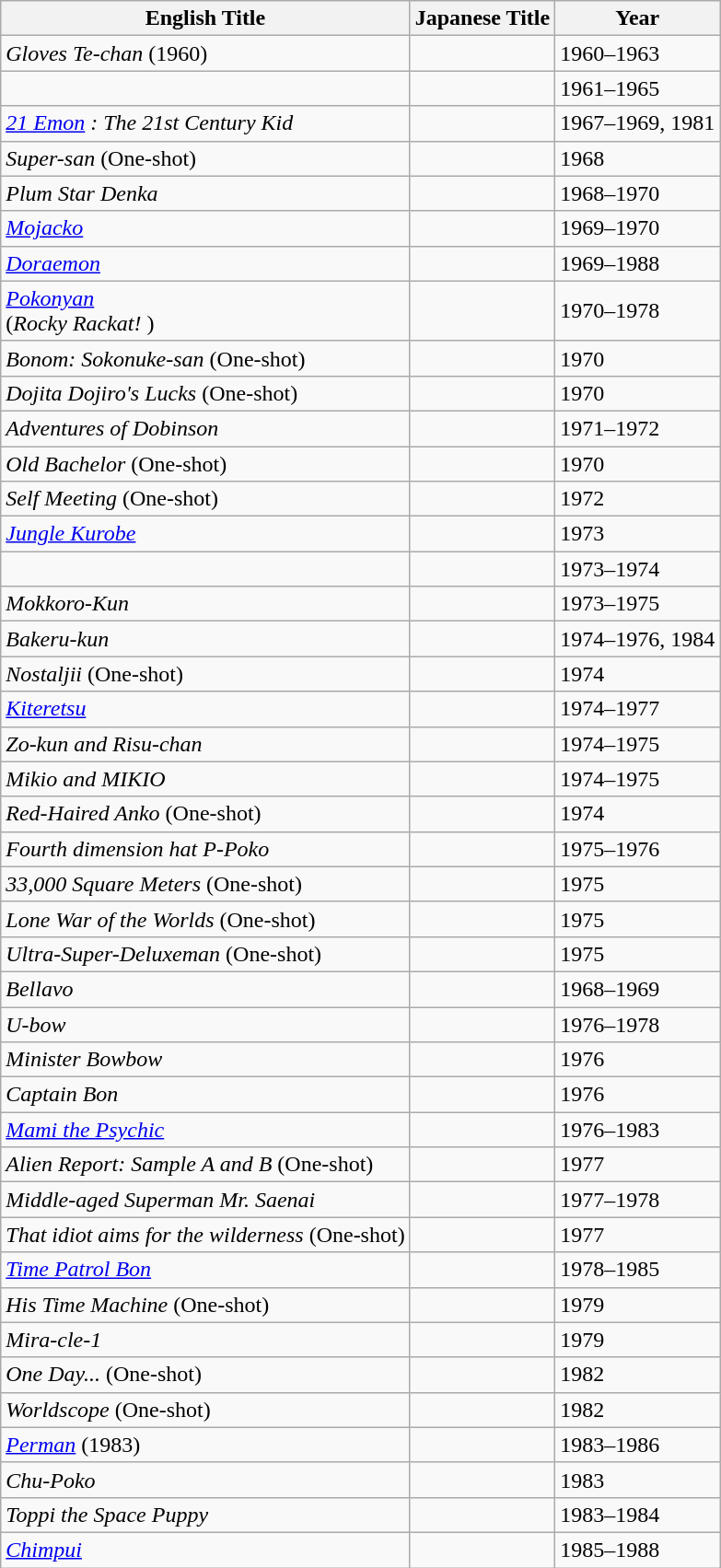<table class="wikitable sortable">
<tr>
<th>English Title </th>
<th>Japanese Title</th>
<th>Year</th>
</tr>
<tr>
<td><em>Gloves Te-chan</em>  (1960)</td>
<td></td>
<td>1960–1963</td>
</tr>
<tr>
<td><em></em> </td>
<td></td>
<td>1961–1965</td>
</tr>
<tr>
<td><em><a href='#'>21 Emon</a> : The 21st Century Kid</em></td>
<td></td>
<td>1967–1969, 1981</td>
</tr>
<tr>
<td><em>Super-san</em> (One-shot)</td>
<td></td>
<td>1968</td>
</tr>
<tr>
<td><em>Plum Star Denka</em> </td>
<td></td>
<td>1968–1970</td>
</tr>
<tr>
<td><em><a href='#'>Mojacko</a></em></td>
<td></td>
<td>1969–1970</td>
</tr>
<tr>
<td><em><a href='#'>Doraemon</a></em></td>
<td></td>
<td>1969–1988</td>
</tr>
<tr>
<td><em><a href='#'>Pokonyan</a></em><br>(<em>Rocky Rackat!</em> )</td>
<td></td>
<td>1970–1978</td>
</tr>
<tr>
<td><em>Bonom: Sokonuke-san</em>  (One-shot)</td>
<td></td>
<td>1970</td>
</tr>
<tr>
<td><em>Dojita Dojiro's Lucks</em> (One-shot)</td>
<td></td>
<td>1970</td>
</tr>
<tr>
<td><em>Adventures of Dobinson</em></td>
<td></td>
<td>1971–1972</td>
</tr>
<tr>
<td><em>Old Bachelor</em> (One-shot)</td>
<td></td>
<td>1970</td>
</tr>
<tr>
<td><em>Self Meeting</em> (One-shot)</td>
<td></td>
<td>1972</td>
</tr>
<tr>
<td><em><a href='#'>Jungle Kurobe</a></em></td>
<td></td>
<td>1973</td>
</tr>
<tr>
<td><em></em></td>
<td></td>
<td>1973–1974</td>
</tr>
<tr>
<td><em>Mokkoro-Kun</em></td>
<td></td>
<td>1973–1975</td>
</tr>
<tr>
<td><em>Bakeru-kun</em></td>
<td></td>
<td>1974–1976, 1984</td>
</tr>
<tr>
<td><em>Nostaljii</em> (One-shot)</td>
<td></td>
<td>1974</td>
</tr>
<tr>
<td><em><a href='#'>Kiteretsu</a></em></td>
<td></td>
<td>1974–1977</td>
</tr>
<tr>
<td><em>Zo-kun and Risu-chan</em></td>
<td></td>
<td>1974–1975</td>
</tr>
<tr>
<td><em>Mikio and MIKIO</em></td>
<td></td>
<td>1974–1975</td>
</tr>
<tr>
<td><em>Red-Haired Anko</em> (One-shot)</td>
<td></td>
<td>1974</td>
</tr>
<tr>
<td><em>Fourth dimension hat P-Poko</em> </td>
<td></td>
<td>1975–1976</td>
</tr>
<tr>
<td><em>33,000 Square Meters</em> (One-shot)</td>
<td></td>
<td>1975</td>
</tr>
<tr>
<td><em>Lone War of the Worlds</em> (One-shot)</td>
<td></td>
<td>1975</td>
</tr>
<tr>
<td><em>Ultra-Super-Deluxeman</em> (One-shot)</td>
<td></td>
<td>1975</td>
</tr>
<tr>
<td><em>Bellavo</em></td>
<td></td>
<td>1968–1969</td>
</tr>
<tr>
<td><em>U-bow</em></td>
<td></td>
<td>1976–1978</td>
</tr>
<tr>
<td><em>Minister Bowbow</em></td>
<td></td>
<td>1976</td>
</tr>
<tr>
<td><em>Captain Bon</em></td>
<td></td>
<td>1976</td>
</tr>
<tr>
<td><em><a href='#'>Mami the Psychic</a></em></td>
<td></td>
<td>1976–1983</td>
</tr>
<tr>
<td><em>Alien Report: Sample A and B</em> (One-shot)</td>
<td></td>
<td>1977</td>
</tr>
<tr>
<td><em>Middle-aged Superman Mr. Saenai</em></td>
<td></td>
<td>1977–1978</td>
</tr>
<tr>
<td><em>That idiot aims for the wilderness</em> (One-shot)</td>
<td></td>
<td>1977</td>
</tr>
<tr>
<td><em><a href='#'>Time Patrol Bon</a></em></td>
<td></td>
<td>1978–1985</td>
</tr>
<tr>
<td><em>His Time Machine</em> (One-shot)</td>
<td></td>
<td>1979</td>
</tr>
<tr>
<td><em>Mira-cle-1</em></td>
<td></td>
<td>1979</td>
</tr>
<tr>
<td><em>One Day...</em> (One-shot)</td>
<td></td>
<td>1982</td>
</tr>
<tr>
<td><em>Worldscope</em> (One-shot)</td>
<td></td>
<td>1982</td>
</tr>
<tr>
<td><em><a href='#'>Perman</a></em> (1983)</td>
<td></td>
<td>1983–1986</td>
</tr>
<tr>
<td><em>Chu-Poko</em></td>
<td></td>
<td>1983</td>
</tr>
<tr>
<td><em>Toppi the Space Puppy</em></td>
<td></td>
<td>1983–1984</td>
</tr>
<tr>
<td><em><a href='#'>Chimpui</a></em></td>
<td></td>
<td>1985–1988</td>
</tr>
</table>
